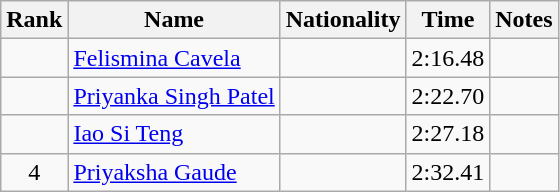<table class="wikitable sortable" style="text-align:center">
<tr>
<th>Rank</th>
<th>Name</th>
<th>Nationality</th>
<th>Time</th>
<th>Notes</th>
</tr>
<tr>
<td></td>
<td align=left><a href='#'>Felismina Cavela</a></td>
<td align=left></td>
<td>2:16.48</td>
<td></td>
</tr>
<tr>
<td></td>
<td align=left><a href='#'>Priyanka Singh Patel</a></td>
<td align=left></td>
<td>2:22.70</td>
<td></td>
</tr>
<tr>
<td></td>
<td align=left><a href='#'>Iao Si Teng</a></td>
<td align=left></td>
<td>2:27.18</td>
<td></td>
</tr>
<tr>
<td>4</td>
<td align=left><a href='#'>Priyaksha Gaude</a></td>
<td align=left></td>
<td>2:32.41</td>
<td></td>
</tr>
</table>
